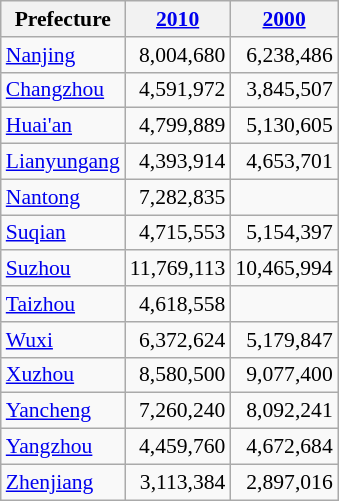<table class="wikitable sortable" style="font-size:90%;" align="center">
<tr>
<th>Prefecture</th>
<th><a href='#'>2010</a></th>
<th><a href='#'>2000</a></th>
</tr>
<tr --------->
<td><a href='#'>Nanjing</a></td>
<td style="text-align: right;">8,004,680</td>
<td style="text-align: right;">6,238,486</td>
</tr>
<tr --------->
<td><a href='#'>Changzhou</a></td>
<td style="text-align: right;">4,591,972</td>
<td style="text-align: right;">3,845,507</td>
</tr>
<tr --------->
<td><a href='#'>Huai'an</a></td>
<td style="text-align: right;">4,799,889</td>
<td style="text-align: right;">5,130,605</td>
</tr>
<tr --------->
<td><a href='#'>Lianyungang</a></td>
<td style="text-align: right;">4,393,914</td>
<td style="text-align: right;">4,653,701</td>
</tr>
<tr --------->
<td><a href='#'>Nantong</a></td>
<td style="text-align: right;">7,282,835</td>
<td style="text-align: right;"></td>
</tr>
<tr --------->
<td><a href='#'>Suqian</a></td>
<td style="text-align: right;">4,715,553</td>
<td style="text-align: right;">5,154,397</td>
</tr>
<tr --------->
<td><a href='#'>Suzhou</a></td>
<td style="text-align: right;">11,769,113</td>
<td style="text-align: right;">10,465,994</td>
</tr>
<tr --------->
<td><a href='#'>Taizhou</a></td>
<td style="text-align: right;">4,618,558</td>
<td style="text-align: right;"></td>
</tr>
<tr --------->
<td><a href='#'>Wuxi</a></td>
<td style="text-align: right;">6,372,624</td>
<td style="text-align: right;">5,179,847</td>
</tr>
<tr --------->
<td><a href='#'>Xuzhou</a></td>
<td style="text-align: right;">8,580,500</td>
<td style="text-align: right;">9,077,400</td>
</tr>
<tr --------->
<td><a href='#'>Yancheng</a></td>
<td style="text-align: right;">7,260,240</td>
<td style="text-align: right;">8,092,241</td>
</tr>
<tr --------->
<td><a href='#'>Yangzhou</a></td>
<td style="text-align: right;">4,459,760</td>
<td style="text-align: right;">4,672,684</td>
</tr>
<tr --------->
<td><a href='#'>Zhenjiang</a></td>
<td style="text-align: right;">3,113,384</td>
<td style="text-align: right;">2,897,016</td>
</tr>
</table>
